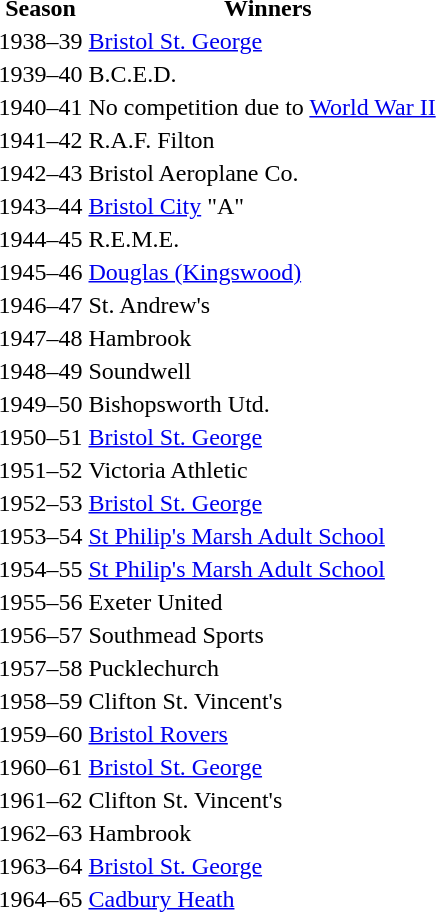<table>
<tr>
<th>Season</th>
<th>  Winners</th>
</tr>
<tr>
<td>1938–39</td>
<td><a href='#'>Bristol St. George</a></td>
</tr>
<tr>
<td>1939–40</td>
<td>B.C.E.D.</td>
</tr>
<tr>
<td>1940–41</td>
<td>No competition due to <a href='#'>World War II</a></td>
</tr>
<tr>
<td>1941–42</td>
<td>R.A.F. Filton</td>
</tr>
<tr>
<td>1942–43</td>
<td>Bristol Aeroplane Co.</td>
</tr>
<tr>
<td>1943–44</td>
<td><a href='#'>Bristol City</a> "A"</td>
</tr>
<tr>
<td>1944–45</td>
<td>R.E.M.E.</td>
</tr>
<tr>
<td>1945–46</td>
<td><a href='#'>Douglas (Kingswood)</a></td>
</tr>
<tr>
<td>1946–47</td>
<td>St. Andrew's</td>
</tr>
<tr>
<td>1947–48</td>
<td>Hambrook</td>
</tr>
<tr>
<td>1948–49</td>
<td>Soundwell</td>
</tr>
<tr>
<td>1949–50</td>
<td>Bishopsworth Utd.</td>
</tr>
<tr>
<td>1950–51</td>
<td><a href='#'>Bristol St. George</a></td>
</tr>
<tr>
<td>1951–52</td>
<td>Victoria Athletic</td>
</tr>
<tr>
<td>1952–53</td>
<td><a href='#'>Bristol St. George</a></td>
</tr>
<tr>
<td>1953–54</td>
<td><a href='#'>St Philip's Marsh Adult School</a></td>
</tr>
<tr>
<td>1954–55</td>
<td><a href='#'>St Philip's Marsh Adult School</a></td>
</tr>
<tr>
<td>1955–56</td>
<td>Exeter United</td>
</tr>
<tr>
<td>1956–57</td>
<td>Southmead Sports</td>
</tr>
<tr>
<td>1957–58</td>
<td>Pucklechurch</td>
</tr>
<tr>
<td>1958–59</td>
<td>Clifton St. Vincent's</td>
</tr>
<tr>
<td>1959–60</td>
<td><a href='#'>Bristol Rovers</a></td>
</tr>
<tr>
<td>1960–61</td>
<td><a href='#'>Bristol St. George</a></td>
</tr>
<tr>
<td>1961–62</td>
<td>Clifton St. Vincent's</td>
</tr>
<tr>
<td>1962–63</td>
<td>Hambrook</td>
</tr>
<tr>
<td>1963–64</td>
<td><a href='#'>Bristol St. George</a></td>
</tr>
<tr>
<td>1964–65</td>
<td><a href='#'>Cadbury Heath</a></td>
</tr>
</table>
